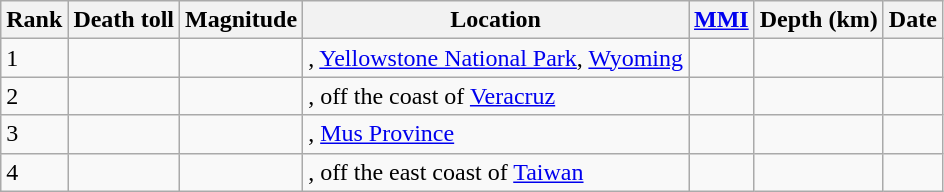<table class="sortable wikitable" style="font-size:100%;">
<tr>
<th>Rank</th>
<th>Death toll</th>
<th>Magnitude</th>
<th>Location</th>
<th><a href='#'>MMI</a></th>
<th>Depth (km)</th>
<th>Date</th>
</tr>
<tr>
<td>1</td>
<td></td>
<td></td>
<td>, <a href='#'>Yellowstone National Park</a>, <a href='#'>Wyoming</a></td>
<td></td>
<td></td>
<td></td>
</tr>
<tr>
<td>2</td>
<td></td>
<td></td>
<td>, off the coast of <a href='#'>Veracruz</a></td>
<td></td>
<td></td>
<td></td>
</tr>
<tr>
<td>3</td>
<td></td>
<td></td>
<td>, <a href='#'>Mus Province</a></td>
<td></td>
<td></td>
<td></td>
</tr>
<tr>
<td>4</td>
<td></td>
<td></td>
<td>, off the east coast of <a href='#'>Taiwan</a></td>
<td></td>
<td></td>
<td></td>
</tr>
</table>
